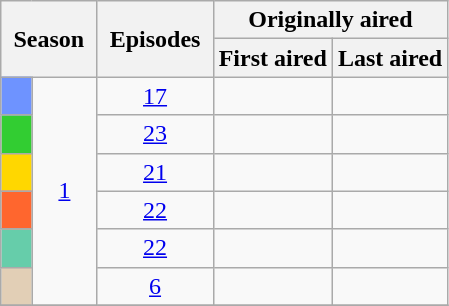<table class="wikitable plainrowheaders" style="text-align: center">
<tr>
<th style="padding: 0 8px" colspan="2" rowspan="2">Season</th>
<th style="padding: 0 8px" colspan="1" rowspan="2">Episodes</th>
<th colspan="3">Originally aired</th>
</tr>
<tr>
<th>First aired</th>
<th>Last aired</th>
</tr>
<tr>
<td style="background-color: #6E93FF"></td>
<td rowspan=6><a href='#'>1</a></td>
<td><a href='#'>17</a></td>
<td></td>
<td></td>
</tr>
<tr>
<td style="background-color: #32CD32"></td>
<td><a href='#'>23</a></td>
<td></td>
<td></td>
</tr>
<tr>
<td style="background-color: #FFD700"></td>
<td><a href='#'>21</a></td>
<td></td>
<td></td>
</tr>
<tr>
<td style="background-color: #FF662E"></td>
<td><a href='#'>22</a></td>
<td></td>
<td></td>
</tr>
<tr>
<td style="background-color: #66CDAA"></td>
<td><a href='#'>22</a></td>
<td></td>
<td></td>
</tr>
<tr>
<td style="background-color: #E2CFB6"></td>
<td><a href='#'>6</a></td>
<td></td>
<td></td>
</tr>
<tr>
</tr>
</table>
